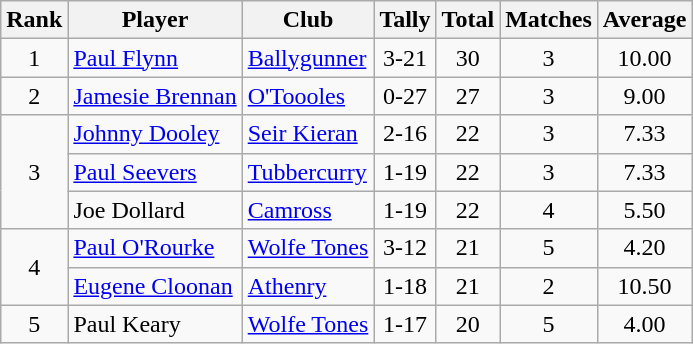<table class="wikitable">
<tr>
<th>Rank</th>
<th>Player</th>
<th>Club</th>
<th>Tally</th>
<th>Total</th>
<th>Matches</th>
<th>Average</th>
</tr>
<tr>
<td rowspan=1 align=center>1</td>
<td><a href='#'>Paul Flynn</a></td>
<td><a href='#'>Ballygunner</a></td>
<td align=center>3-21</td>
<td align=center>30</td>
<td align=center>3</td>
<td align=center>10.00</td>
</tr>
<tr>
<td rowspan=1 align=center>2</td>
<td><a href='#'>Jamesie Brennan</a></td>
<td><a href='#'>O'Toooles</a></td>
<td align=center>0-27</td>
<td align=center>27</td>
<td align=center>3</td>
<td align=center>9.00</td>
</tr>
<tr>
<td rowspan=3 align=center>3</td>
<td><a href='#'>Johnny Dooley</a></td>
<td><a href='#'>Seir Kieran</a></td>
<td align=center>2-16</td>
<td align=center>22</td>
<td align=center>3</td>
<td align=center>7.33</td>
</tr>
<tr>
<td><a href='#'>Paul Seevers</a></td>
<td><a href='#'>Tubbercurry</a></td>
<td align=center>1-19</td>
<td align=center>22</td>
<td align=center>3</td>
<td align=center>7.33</td>
</tr>
<tr>
<td>Joe Dollard</td>
<td><a href='#'>Camross</a></td>
<td align=center>1-19</td>
<td align=center>22</td>
<td align=center>4</td>
<td align=center>5.50</td>
</tr>
<tr>
<td rowspan=2 align=center>4</td>
<td><a href='#'>Paul O'Rourke</a></td>
<td><a href='#'>Wolfe Tones</a></td>
<td align=center>3-12</td>
<td align=center>21</td>
<td align=center>5</td>
<td align=center>4.20</td>
</tr>
<tr>
<td><a href='#'>Eugene Cloonan</a></td>
<td><a href='#'>Athenry</a></td>
<td align=center>1-18</td>
<td align=center>21</td>
<td align=center>2</td>
<td align=center>10.50</td>
</tr>
<tr>
<td rowspan=1 align=center>5</td>
<td>Paul Keary</td>
<td><a href='#'>Wolfe Tones</a></td>
<td align=center>1-17</td>
<td align=center>20</td>
<td align=center>5</td>
<td align=center>4.00</td>
</tr>
</table>
